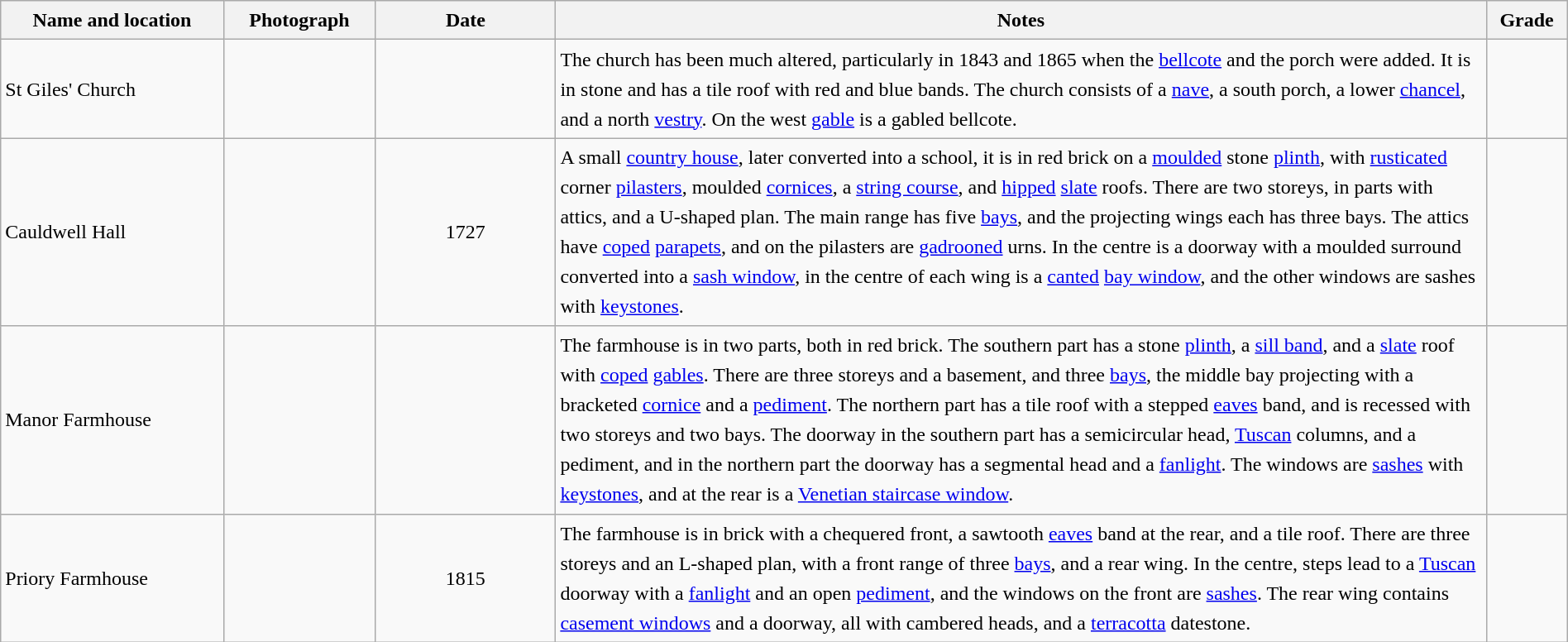<table class="wikitable sortable plainrowheaders" style="width:100%; border:0; text-align:left; line-height:150%;">
<tr>
<th scope="col"  style="width:150px">Name and location</th>
<th scope="col"  style="width:100px" class="unsortable">Photograph</th>
<th scope="col"  style="width:120px">Date</th>
<th scope="col"  style="width:650px" class="unsortable">Notes</th>
<th scope="col"  style="width:50px">Grade</th>
</tr>
<tr>
<td>St Giles' Church<br><small></small></td>
<td></td>
<td align="center"></td>
<td>The church has been much altered, particularly in 1843 and 1865 when the <a href='#'>bellcote</a> and the porch were added.  It is in stone and has a tile roof with red and blue bands.  The church consists of a <a href='#'>nave</a>, a south porch, a lower <a href='#'>chancel</a>, and a north <a href='#'>vestry</a>.  On the west <a href='#'>gable</a> is a gabled bellcote.</td>
<td align="center" ></td>
</tr>
<tr>
<td>Cauldwell Hall<br><small></small></td>
<td></td>
<td align="center">1727</td>
<td>A small <a href='#'>country house</a>, later converted into a school, it is in red brick on a <a href='#'>moulded</a> stone <a href='#'>plinth</a>, with <a href='#'>rusticated</a> corner <a href='#'>pilasters</a>, moulded <a href='#'>cornices</a>, a <a href='#'>string course</a>, and <a href='#'>hipped</a> <a href='#'>slate</a> roofs.  There are two storeys, in parts with attics, and a U-shaped plan.  The main range has five <a href='#'>bays</a>, and the projecting wings each has three bays.  The attics have <a href='#'>coped</a> <a href='#'>parapets</a>, and on the pilasters are <a href='#'>gadrooned</a> urns.  In the centre is a doorway with a moulded surround converted into a <a href='#'>sash window</a>, in the centre of each wing is a <a href='#'>canted</a> <a href='#'>bay window</a>, and the other windows are sashes with <a href='#'>keystones</a>.</td>
<td align="center" ></td>
</tr>
<tr>
<td>Manor Farmhouse<br><small></small></td>
<td></td>
<td align="center"></td>
<td>The farmhouse is in two parts, both in red brick.  The southern part has a stone <a href='#'>plinth</a>, a <a href='#'>sill band</a>, and a <a href='#'>slate</a> roof with <a href='#'>coped</a> <a href='#'>gables</a>.  There are three storeys and a basement, and three <a href='#'>bays</a>, the middle bay projecting with a bracketed <a href='#'>cornice</a> and a <a href='#'>pediment</a>.   The northern part has a tile roof with a stepped <a href='#'>eaves</a> band, and is recessed with two storeys and two bays. The doorway in the southern part has a semicircular head, <a href='#'>Tuscan</a> columns, and a pediment, and in the northern part the doorway has a segmental head and a <a href='#'>fanlight</a>. The windows are <a href='#'>sashes</a> with <a href='#'>keystones</a>, and at the rear is a <a href='#'>Venetian staircase window</a>.</td>
<td align="center" ></td>
</tr>
<tr>
<td>Priory Farmhouse<br><small></small></td>
<td></td>
<td align="center">1815</td>
<td>The farmhouse is in brick with a chequered front, a sawtooth <a href='#'>eaves</a> band at the rear, and a tile roof.  There are three storeys and an L-shaped plan, with a front range of three <a href='#'>bays</a>, and a rear wing. In the centre, steps lead to a <a href='#'>Tuscan</a> doorway with a <a href='#'>fanlight</a> and an open <a href='#'>pediment</a>, and the windows on the front are <a href='#'>sashes</a>.  The rear wing contains <a href='#'>casement windows</a> and a doorway, all with cambered heads, and a <a href='#'>terracotta</a> datestone.</td>
<td align="center" ></td>
</tr>
<tr>
</tr>
</table>
